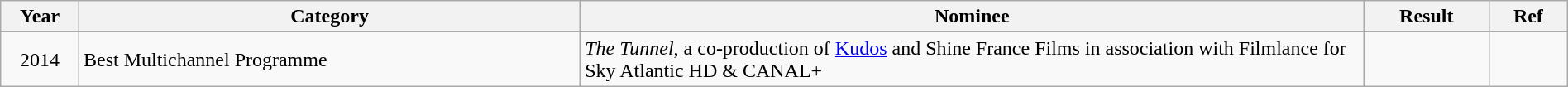<table class="wikitable" style="width:100%;">
<tr>
<th style="width:5%;">Year</th>
<th style="width:32%;">Category</th>
<th style="width:50%;">Nominee</th>
<th style="width:8%;">Result</th>
<th style="width:5%;">Ref</th>
</tr>
<tr>
<td style="text-align:center;">2014</td>
<td>Best Multichannel Programme</td>
<td><em>The Tunnel</em>, a co-production of <a href='#'>Kudos</a> and Shine France Films in association with Filmlance for Sky Atlantic HD & CANAL+</td>
<td></td>
<td style="text-align:center;"></td>
</tr>
</table>
